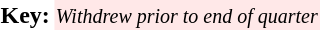<table>
<tr>
<td><strong>Key:</strong></td>
<td style="text-align:center; background:#ffe8e8;"><small><em>Withdrew prior to end of quarter</em></small></td>
</tr>
</table>
